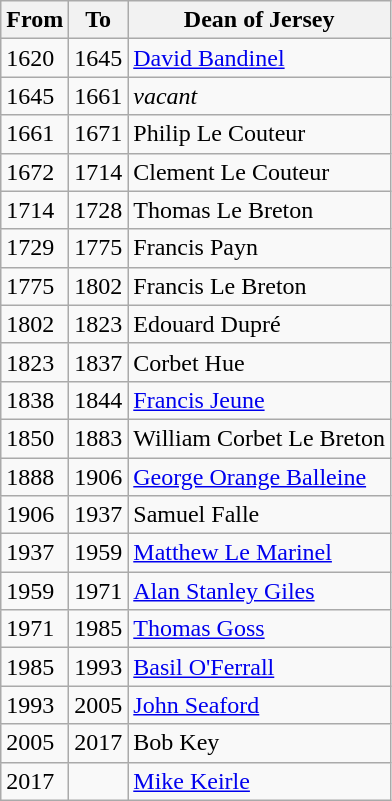<table class="wikitable">
<tr>
<th>From</th>
<th>To</th>
<th>Dean of Jersey</th>
</tr>
<tr>
<td>1620</td>
<td>1645</td>
<td><a href='#'>David Bandinel</a></td>
</tr>
<tr>
<td>1645</td>
<td>1661</td>
<td><em>vacant</em></td>
</tr>
<tr>
<td>1661</td>
<td>1671</td>
<td>Philip Le Couteur</td>
</tr>
<tr>
<td>1672</td>
<td>1714</td>
<td>Clement Le Couteur</td>
</tr>
<tr>
<td>1714</td>
<td>1728</td>
<td>Thomas Le Breton</td>
</tr>
<tr>
<td>1729</td>
<td>1775</td>
<td>Francis Payn</td>
</tr>
<tr>
<td>1775</td>
<td>1802</td>
<td>Francis Le Breton</td>
</tr>
<tr>
<td>1802</td>
<td>1823</td>
<td>Edouard Dupré</td>
</tr>
<tr>
<td>1823</td>
<td>1837</td>
<td>Corbet Hue</td>
</tr>
<tr>
<td>1838</td>
<td>1844</td>
<td><a href='#'>Francis Jeune</a></td>
</tr>
<tr>
<td>1850</td>
<td>1883</td>
<td>William Corbet Le Breton</td>
</tr>
<tr>
<td>1888</td>
<td>1906</td>
<td><a href='#'>George Orange Balleine</a></td>
</tr>
<tr>
<td>1906</td>
<td>1937</td>
<td>Samuel Falle</td>
</tr>
<tr>
<td>1937</td>
<td>1959</td>
<td><a href='#'>Matthew Le Marinel</a></td>
</tr>
<tr>
<td>1959</td>
<td>1971</td>
<td><a href='#'>Alan Stanley Giles</a></td>
</tr>
<tr>
<td>1971</td>
<td>1985</td>
<td><a href='#'>Thomas Goss</a></td>
</tr>
<tr>
<td>1985</td>
<td>1993</td>
<td><a href='#'>Basil O'Ferrall</a></td>
</tr>
<tr>
<td>1993</td>
<td>2005</td>
<td><a href='#'>John Seaford</a></td>
</tr>
<tr>
<td>2005</td>
<td>2017</td>
<td>Bob Key</td>
</tr>
<tr>
<td>2017</td>
<td></td>
<td><a href='#'>Mike Keirle</a></td>
</tr>
</table>
